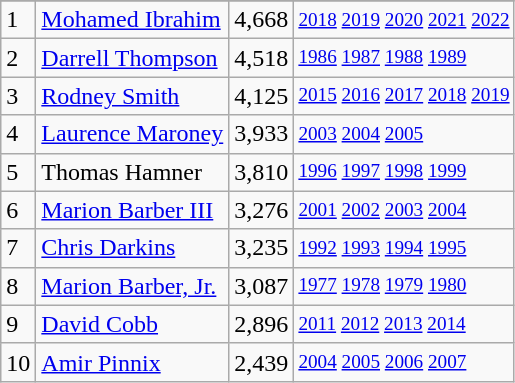<table class="wikitable">
<tr>
</tr>
<tr>
<td>1</td>
<td><a href='#'>Mohamed Ibrahim</a></td>
<td>4,668</td>
<td style="font-size:80%;"><a href='#'>2018</a> <a href='#'>2019</a> <a href='#'>2020</a> <a href='#'>2021</a> <a href='#'>2022</a></td>
</tr>
<tr>
<td>2</td>
<td><a href='#'>Darrell Thompson</a></td>
<td>4,518</td>
<td style="font-size:80%;"><a href='#'>1986</a> <a href='#'>1987</a> <a href='#'>1988</a> <a href='#'>1989</a></td>
</tr>
<tr>
<td>3</td>
<td><a href='#'>Rodney Smith</a></td>
<td>4,125</td>
<td style="font-size:80%;"><a href='#'>2015</a> <a href='#'>2016</a> <a href='#'>2017</a> <a href='#'>2018</a> <a href='#'>2019</a></td>
</tr>
<tr>
<td>4</td>
<td><a href='#'>Laurence Maroney</a></td>
<td>3,933</td>
<td style="font-size:80%;"><a href='#'>2003</a> <a href='#'>2004</a> <a href='#'>2005</a></td>
</tr>
<tr>
<td>5</td>
<td>Thomas Hamner</td>
<td>3,810</td>
<td style="font-size:80%;"><a href='#'>1996</a> <a href='#'>1997</a> <a href='#'>1998</a> <a href='#'>1999</a></td>
</tr>
<tr>
<td>6</td>
<td><a href='#'>Marion Barber III</a></td>
<td>3,276</td>
<td style="font-size:80%;"><a href='#'>2001</a> <a href='#'>2002</a> <a href='#'>2003</a> <a href='#'>2004</a></td>
</tr>
<tr>
<td>7</td>
<td><a href='#'>Chris Darkins</a></td>
<td>3,235</td>
<td style="font-size:80%;"><a href='#'>1992</a> <a href='#'>1993</a> <a href='#'>1994</a> <a href='#'>1995</a></td>
</tr>
<tr>
<td>8</td>
<td><a href='#'>Marion Barber, Jr.</a></td>
<td>3,087</td>
<td style="font-size:80%;"><a href='#'>1977</a> <a href='#'>1978</a> <a href='#'>1979</a> <a href='#'>1980</a></td>
</tr>
<tr>
<td>9</td>
<td><a href='#'>David Cobb</a></td>
<td>2,896</td>
<td style="font-size:80%;"><a href='#'>2011</a> <a href='#'>2012</a> <a href='#'>2013</a> <a href='#'>2014</a></td>
</tr>
<tr>
<td>10</td>
<td><a href='#'>Amir Pinnix</a></td>
<td>2,439</td>
<td style="font-size:80%;"><a href='#'>2004</a> <a href='#'>2005</a> <a href='#'>2006</a> <a href='#'>2007</a></td>
</tr>
</table>
